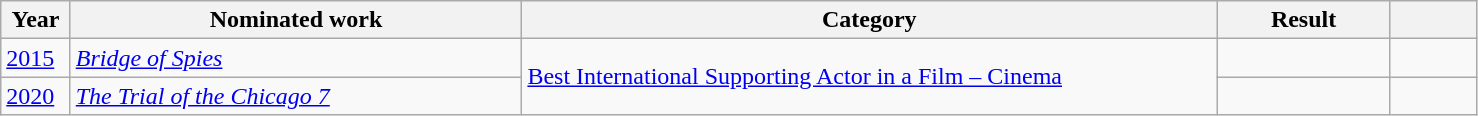<table class=wikitable>
<tr>
<th width=4%>Year</th>
<th width=26%>Nominated work</th>
<th width=40%>Category</th>
<th width=10%>Result</th>
<th width=5%></th>
</tr>
<tr>
<td><a href='#'>2015</a></td>
<td><em><a href='#'>Bridge of Spies</a></em></td>
<td rowspan=2><a href='#'>Best International Supporting Actor in a Film – Cinema</a></td>
<td></td>
<td style="text-align:center;"></td>
</tr>
<tr>
<td><a href='#'>2020</a></td>
<td><em><a href='#'>The Trial of the Chicago 7</a></em></td>
<td></td>
<td style="text-align:center;"></td>
</tr>
</table>
